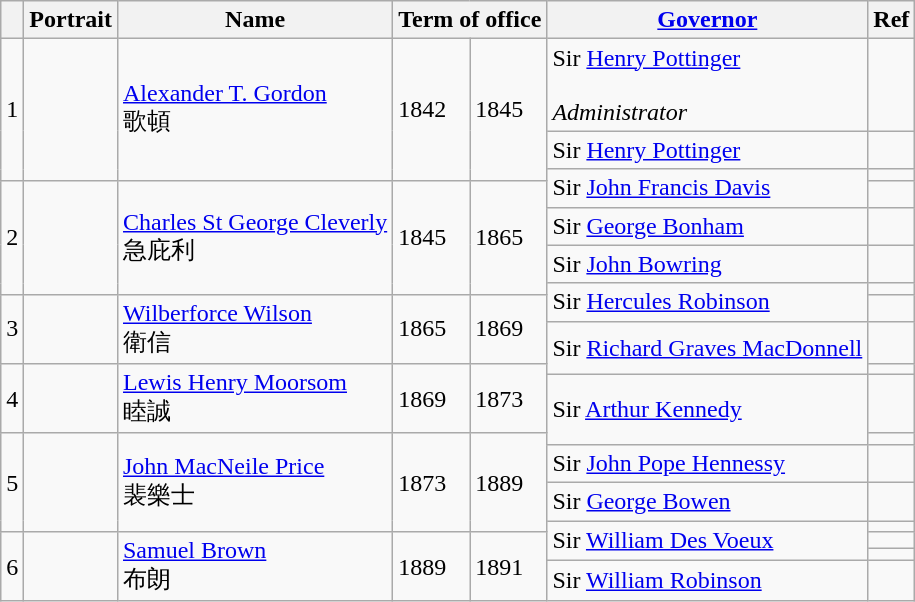<table class="wikitable" style="text-align:left">
<tr>
<th></th>
<th>Portrait</th>
<th>Name</th>
<th colspan="2">Term of office</th>
<th><a href='#'>Governor</a></th>
<th>Ref</th>
</tr>
<tr>
<td rowspan="3" align="center">1</td>
<td rowspan="3"></td>
<td rowspan="3"><a href='#'>Alexander T. Gordon</a><br>歌頓</td>
<td rowspan="3">1842</td>
<td rowspan="3">1845</td>
<td>Sir <a href='#'>Henry Pottinger</a><br><br><em>Administrator</em></td>
<td></td>
</tr>
<tr>
<td>Sir <a href='#'>Henry Pottinger</a><br></td>
<td></td>
</tr>
<tr>
<td rowspan="2">Sir <a href='#'>John Francis Davis</a><br></td>
<td></td>
</tr>
<tr>
<td rowspan="4" align="center">2</td>
<td rowspan="4"></td>
<td rowspan="4"><a href='#'>Charles St George Cleverly</a><br>急庇利</td>
<td rowspan="4">1845</td>
<td rowspan="4">1865</td>
<td></td>
</tr>
<tr>
<td>Sir <a href='#'>George Bonham</a><br></td>
<td></td>
</tr>
<tr>
<td>Sir <a href='#'>John Bowring</a><br></td>
<td></td>
</tr>
<tr>
<td rowspan="2">Sir <a href='#'>Hercules Robinson</a><br></td>
<td></td>
</tr>
<tr>
<td rowspan="2" align="center">3</td>
<td rowspan="2"></td>
<td rowspan="2"><a href='#'>Wilberforce Wilson</a><br>衛信</td>
<td rowspan="2">1865</td>
<td rowspan="2">1869</td>
<td></td>
</tr>
<tr>
<td rowspan="2">Sir <a href='#'>Richard Graves MacDonnell</a><br></td>
<td></td>
</tr>
<tr>
<td rowspan="2" align="center">4</td>
<td rowspan="2"></td>
<td rowspan="2"><a href='#'>Lewis Henry Moorsom</a><br>睦誠</td>
<td rowspan="2">1869</td>
<td rowspan="2">1873</td>
<td></td>
</tr>
<tr>
<td rowspan="2">Sir <a href='#'>Arthur Kennedy</a><br></td>
<td></td>
</tr>
<tr>
<td rowspan="4" align="center">5</td>
<td rowspan="4"></td>
<td rowspan="4"><a href='#'>John MacNeile Price</a><br>裴樂士</td>
<td rowspan="4">1873</td>
<td rowspan="4">1889</td>
<td></td>
</tr>
<tr>
<td>Sir <a href='#'>John Pope Hennessy</a><br></td>
<td></td>
</tr>
<tr>
<td>Sir <a href='#'>George Bowen</a><br></td>
<td></td>
</tr>
<tr>
<td rowspan="3">Sir <a href='#'>William Des Voeux</a><br></td>
<td></td>
</tr>
<tr>
<td rowspan="3" align="center">6</td>
<td rowspan="3"></td>
<td rowspan="3"><a href='#'>Samuel Brown</a><br>布朗</td>
<td rowspan="3">1889</td>
<td rowspan="3">1891</td>
<td></td>
</tr>
<tr>
<td></td>
</tr>
<tr>
<td>Sir <a href='#'>William Robinson</a><br></td>
<td></td>
</tr>
</table>
